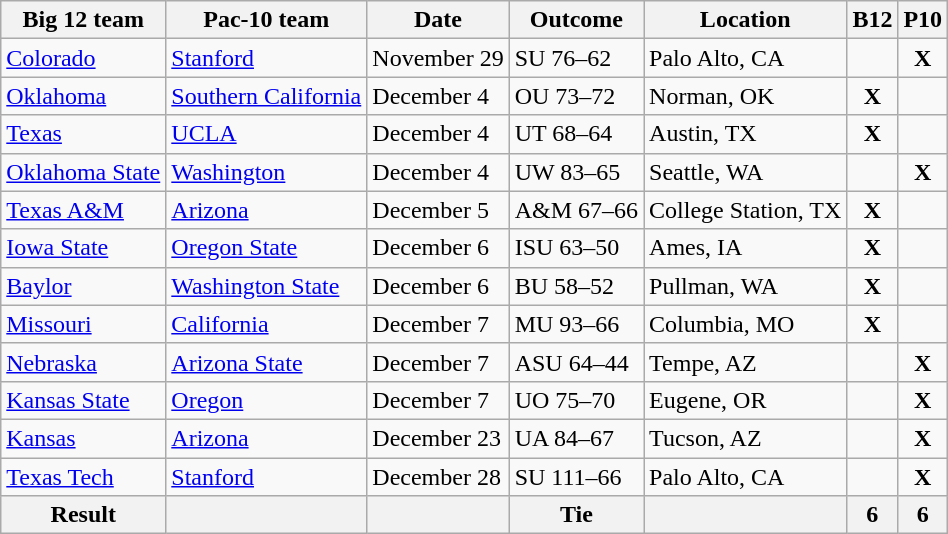<table class="wikitable sortable">
<tr>
<th>Big 12 team</th>
<th>Pac-10 team</th>
<th>Date</th>
<th>Outcome</th>
<th>Location</th>
<th>B12</th>
<th>P10</th>
</tr>
<tr>
<td><a href='#'>Colorado</a></td>
<td><a href='#'>Stanford</a></td>
<td>November 29</td>
<td>SU 76–62</td>
<td>Palo Alto, CA</td>
<td></td>
<td align=center><strong>X</strong></td>
</tr>
<tr>
<td><a href='#'>Oklahoma</a></td>
<td><a href='#'>Southern California</a></td>
<td>December 4</td>
<td>OU 73–72</td>
<td>Norman, OK</td>
<td align=center><strong>X</strong></td>
<td></td>
</tr>
<tr>
<td><a href='#'>Texas</a></td>
<td><a href='#'>UCLA</a></td>
<td>December 4</td>
<td>UT 68–64</td>
<td>Austin, TX</td>
<td align=center><strong>X</strong></td>
<td></td>
</tr>
<tr>
<td><a href='#'>Oklahoma State</a></td>
<td><a href='#'>Washington</a></td>
<td>December 4</td>
<td>UW 83–65</td>
<td>Seattle, WA</td>
<td></td>
<td align=center><strong>X</strong></td>
</tr>
<tr>
<td><a href='#'>Texas A&M</a></td>
<td><a href='#'>Arizona</a></td>
<td>December 5</td>
<td>A&M 67–66</td>
<td>College Station, TX</td>
<td align=center><strong>X</strong></td>
<td></td>
</tr>
<tr>
<td><a href='#'>Iowa State</a></td>
<td><a href='#'>Oregon State</a></td>
<td>December 6</td>
<td>ISU 63–50</td>
<td>Ames, IA</td>
<td align=center><strong>X</strong></td>
<td></td>
</tr>
<tr>
<td><a href='#'>Baylor</a></td>
<td><a href='#'>Washington State</a></td>
<td>December 6</td>
<td>BU 58–52</td>
<td>Pullman, WA</td>
<td align=center><strong>X</strong></td>
<td></td>
</tr>
<tr>
<td><a href='#'>Missouri</a></td>
<td><a href='#'>California</a></td>
<td>December 7</td>
<td>MU 93–66</td>
<td>Columbia, MO</td>
<td align=center><strong>X</strong></td>
<td></td>
</tr>
<tr>
<td><a href='#'>Nebraska</a></td>
<td><a href='#'>Arizona State</a></td>
<td>December 7</td>
<td>ASU 64–44</td>
<td>Tempe, AZ</td>
<td></td>
<td align=center><strong>X</strong></td>
</tr>
<tr>
<td><a href='#'>Kansas State</a></td>
<td><a href='#'>Oregon</a></td>
<td>December 7</td>
<td>UO 75–70</td>
<td>Eugene, OR</td>
<td></td>
<td align=center><strong>X</strong></td>
</tr>
<tr>
<td><a href='#'>Kansas</a></td>
<td><a href='#'>Arizona</a></td>
<td>December 23</td>
<td>UA 84–67</td>
<td>Tucson, AZ</td>
<td></td>
<td align=center><strong>X</strong></td>
</tr>
<tr>
<td><a href='#'>Texas Tech</a></td>
<td><a href='#'>Stanford</a></td>
<td>December 28</td>
<td>SU 111–66</td>
<td>Palo Alto, CA</td>
<td></td>
<td align=center><strong>X</strong></td>
</tr>
<tr class="sortbottom">
<th>Result</th>
<th></th>
<th></th>
<th>Tie</th>
<th></th>
<th>6</th>
<th>6</th>
</tr>
</table>
